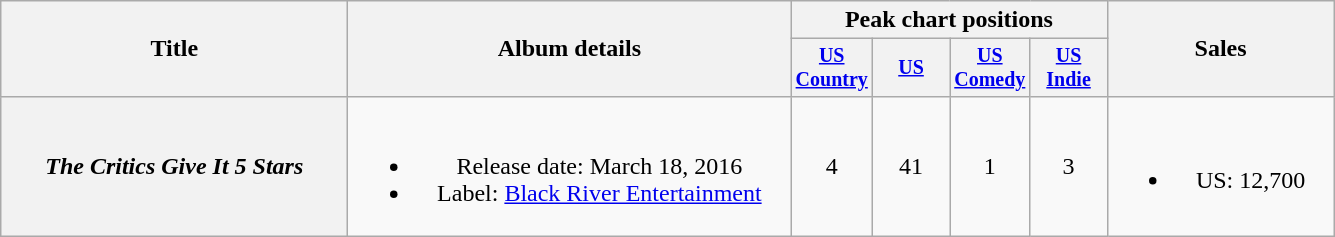<table class="wikitable plainrowheaders" style="text-align:center;">
<tr>
<th rowspan="2" style="width:14em;">Title</th>
<th rowspan="2" style="width:18em;">Album details</th>
<th colspan="4">Peak chart positions</th>
<th rowspan="2" style="width:9em;">Sales</th>
</tr>
<tr style="font-size:smaller;">
<th width="45"><a href='#'>US Country</a><br></th>
<th width="45"><a href='#'>US</a><br></th>
<th width="45"><a href='#'>US Comedy</a><br></th>
<th width="45"><a href='#'>US<br>Indie</a><br></th>
</tr>
<tr>
<th scope="row"><em>The Critics Give It 5 Stars</em></th>
<td><br><ul><li>Release date: March 18, 2016</li><li>Label: <a href='#'>Black River Entertainment</a></li></ul></td>
<td>4</td>
<td>41</td>
<td>1</td>
<td>3</td>
<td><br><ul><li>US: 12,700</li></ul></td>
</tr>
</table>
